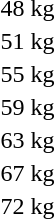<table>
<tr>
<td>48 kg<br></td>
<td></td>
<td></td>
<td></td>
</tr>
<tr>
<td>51 kg<br></td>
<td></td>
<td></td>
<td></td>
</tr>
<tr>
<td>55 kg<br></td>
<td></td>
<td></td>
<td></td>
</tr>
<tr>
<td>59 kg<br></td>
<td></td>
<td></td>
<td></td>
</tr>
<tr>
<td>63 kg<br></td>
<td></td>
<td></td>
<td></td>
</tr>
<tr>
<td>67 kg<br></td>
<td></td>
<td></td>
<td></td>
</tr>
<tr>
<td>72 kg<br></td>
<td></td>
<td></td>
<td></td>
</tr>
</table>
